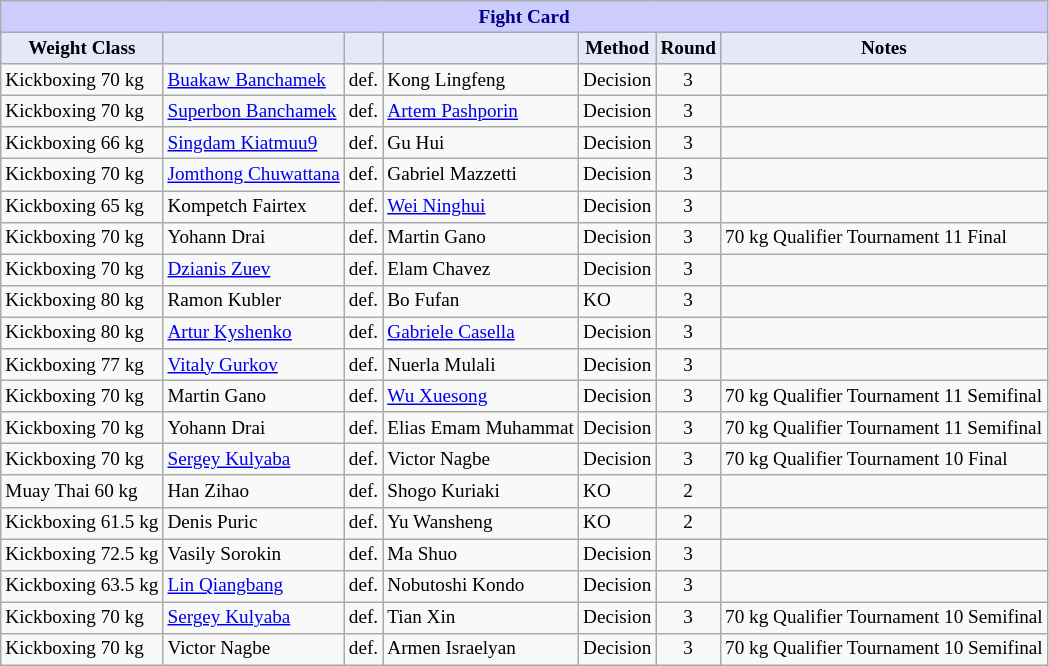<table class="wikitable" style="font-size: 80%;">
<tr>
<th colspan="8" style="background-color: #ccf; color: #000080; text-align: center;"><strong>Fight Card</strong></th>
</tr>
<tr>
<th colspan="1" style="background-color: #E6E8FA; color: #000000; text-align: center;">Weight Class</th>
<th colspan="1" style="background-color: #E6E8FA; color: #000000; text-align: center;"></th>
<th colspan="1" style="background-color: #E6E8FA; color: #000000; text-align: center;"></th>
<th colspan="1" style="background-color: #E6E8FA; color: #000000; text-align: center;"></th>
<th colspan="1" style="background-color: #E6E8FA; color: #000000; text-align: center;">Method</th>
<th colspan="1" style="background-color: #E6E8FA; color: #000000; text-align: center;">Round</th>
<th colspan="1" style="background-color: #E6E8FA; color: #000000; text-align: center;">Notes</th>
</tr>
<tr>
<td>Kickboxing 70 kg</td>
<td> <a href='#'>Buakaw Banchamek</a></td>
<td align=center>def.</td>
<td> Kong Lingfeng</td>
<td>Decision</td>
<td align=center>3</td>
<td></td>
</tr>
<tr>
<td>Kickboxing 70 kg</td>
<td> <a href='#'>Superbon Banchamek</a></td>
<td align=center>def.</td>
<td> <a href='#'>Artem Pashporin</a></td>
<td>Decision</td>
<td align=center>3</td>
<td></td>
</tr>
<tr>
<td>Kickboxing 66 kg</td>
<td> <a href='#'>Singdam Kiatmuu9</a></td>
<td align=center>def.</td>
<td> Gu Hui</td>
<td>Decision</td>
<td align=center>3</td>
<td></td>
</tr>
<tr>
<td>Kickboxing 70 kg</td>
<td> <a href='#'>Jomthong Chuwattana</a></td>
<td align=center>def.</td>
<td> Gabriel Mazzetti</td>
<td>Decision</td>
<td align=center>3</td>
<td></td>
</tr>
<tr>
<td>Kickboxing 65 kg</td>
<td> Kompetch Fairtex</td>
<td align=center>def.</td>
<td> <a href='#'>Wei Ninghui</a></td>
<td>Decision</td>
<td align=center>3</td>
<td></td>
</tr>
<tr>
<td>Kickboxing 70 kg</td>
<td> Yohann Drai</td>
<td align=center>def.</td>
<td> Martin Gano</td>
<td>Decision</td>
<td align=center>3</td>
<td>70 kg Qualifier Tournament 11 Final</td>
</tr>
<tr>
<td>Kickboxing 70 kg</td>
<td> <a href='#'>Dzianis Zuev</a></td>
<td align=center>def.</td>
<td> Elam Chavez</td>
<td>Decision</td>
<td align=center>3</td>
<td></td>
</tr>
<tr>
<td>Kickboxing 80 kg</td>
<td> Ramon Kubler</td>
<td align=center>def.</td>
<td> Bo Fufan</td>
<td>KO</td>
<td align=center>3</td>
<td></td>
</tr>
<tr>
<td>Kickboxing 80 kg</td>
<td> <a href='#'>Artur Kyshenko</a></td>
<td align=center>def.</td>
<td> <a href='#'>Gabriele Casella</a></td>
<td>Decision</td>
<td align=center>3</td>
<td></td>
</tr>
<tr>
<td>Kickboxing 77 kg</td>
<td> <a href='#'>Vitaly Gurkov</a></td>
<td align=center>def.</td>
<td> Nuerla Mulali</td>
<td>Decision</td>
<td align=center>3</td>
<td></td>
</tr>
<tr>
<td>Kickboxing 70 kg</td>
<td> Martin Gano</td>
<td align=center>def.</td>
<td> <a href='#'>Wu Xuesong</a></td>
<td>Decision</td>
<td align=center>3</td>
<td>70 kg Qualifier Tournament 11 Semifinal</td>
</tr>
<tr>
<td>Kickboxing 70 kg</td>
<td> Yohann Drai</td>
<td align=center>def.</td>
<td> Elias Emam Muhammat</td>
<td>Decision</td>
<td align=center>3</td>
<td>70 kg Qualifier Tournament 11 Semifinal</td>
</tr>
<tr>
<td>Kickboxing 70 kg</td>
<td> <a href='#'>Sergey Kulyaba</a></td>
<td align=center>def.</td>
<td> Victor Nagbe</td>
<td>Decision</td>
<td align=center>3</td>
<td>70 kg Qualifier Tournament 10 Final</td>
</tr>
<tr>
<td>Muay Thai 60 kg</td>
<td> Han Zihao</td>
<td align=center>def.</td>
<td> Shogo Kuriaki</td>
<td>KO</td>
<td align=center>2</td>
<td></td>
</tr>
<tr>
<td>Kickboxing 61.5 kg</td>
<td> Denis Puric</td>
<td align=center>def.</td>
<td> Yu Wansheng</td>
<td>KO</td>
<td align=center>2</td>
<td></td>
</tr>
<tr>
<td>Kickboxing 72.5 kg</td>
<td> Vasily Sorokin</td>
<td align=center>def.</td>
<td> Ma Shuo</td>
<td>Decision</td>
<td align=center>3</td>
<td></td>
</tr>
<tr>
<td>Kickboxing 63.5 kg</td>
<td> <a href='#'>Lin Qiangbang</a></td>
<td align=center>def.</td>
<td> Nobutoshi Kondo</td>
<td>Decision</td>
<td align=center>3</td>
<td></td>
</tr>
<tr>
<td>Kickboxing 70 kg</td>
<td> <a href='#'>Sergey Kulyaba</a></td>
<td align=center>def.</td>
<td> Tian Xin</td>
<td>Decision</td>
<td align=center>3</td>
<td>70 kg Qualifier Tournament 10 Semifinal</td>
</tr>
<tr>
<td>Kickboxing 70 kg</td>
<td> Victor Nagbe</td>
<td align=center>def.</td>
<td> Armen Israelyan</td>
<td>Decision</td>
<td align=center>3</td>
<td>70 kg Qualifier Tournament 10 Semifinal</td>
</tr>
</table>
